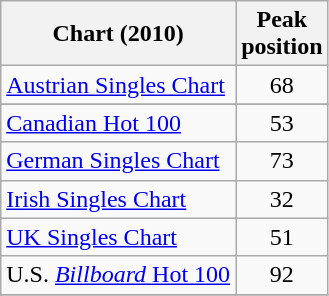<table class="wikitable sortable">
<tr>
<th>Chart (2010)</th>
<th>Peak<br>position</th>
</tr>
<tr>
<td><a href='#'>Austrian Singles Chart</a></td>
<td align="center">68</td>
</tr>
<tr>
</tr>
<tr>
<td><a href='#'>Canadian Hot 100</a></td>
<td align="center">53</td>
</tr>
<tr>
<td><a href='#'>German Singles Chart</a></td>
<td align="center">73</td>
</tr>
<tr>
<td><a href='#'>Irish Singles Chart</a></td>
<td align="center">32</td>
</tr>
<tr>
<td><a href='#'>UK Singles Chart</a></td>
<td align="center">51</td>
</tr>
<tr>
<td>U.S. <a href='#'><em>Billboard</em> Hot 100</a></td>
<td align="center">92</td>
</tr>
<tr>
</tr>
</table>
